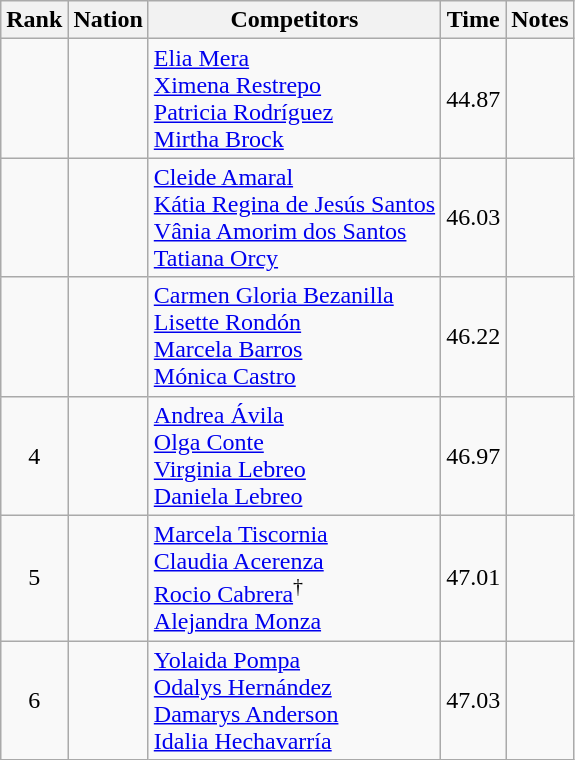<table class="wikitable sortable" style="text-align:center">
<tr>
<th>Rank</th>
<th>Nation</th>
<th>Competitors</th>
<th>Time</th>
<th>Notes</th>
</tr>
<tr>
<td align=center></td>
<td align=left></td>
<td align=left><a href='#'>Elia Mera</a><br><a href='#'>Ximena Restrepo</a><br><a href='#'>Patricia Rodríguez</a><br><a href='#'>Mirtha Brock</a></td>
<td>44.87</td>
<td></td>
</tr>
<tr>
<td align=center></td>
<td align=left></td>
<td align=left><a href='#'>Cleide Amaral</a><br><a href='#'>Kátia Regina de Jesús Santos</a><br><a href='#'>Vânia Amorim dos Santos</a><br><a href='#'>Tatiana Orcy</a></td>
<td>46.03</td>
<td></td>
</tr>
<tr>
<td align=center></td>
<td align=left></td>
<td align=left><a href='#'>Carmen Gloria Bezanilla</a><br><a href='#'>Lisette Rondón</a><br><a href='#'>Marcela Barros</a><br><a href='#'>Mónica Castro</a></td>
<td>46.22</td>
<td></td>
</tr>
<tr>
<td align=center>4</td>
<td align=left></td>
<td align=left><a href='#'>Andrea Ávila</a><br><a href='#'>Olga Conte</a><br><a href='#'>Virginia Lebreo</a><br><a href='#'>Daniela Lebreo</a></td>
<td>46.97</td>
<td></td>
</tr>
<tr>
<td align=center>5</td>
<td align=left></td>
<td align=left><a href='#'>Marcela Tiscornia</a><br><a href='#'>Claudia Acerenza</a><br><a href='#'>Rocio Cabrera</a><sup>†</sup><br><a href='#'>Alejandra Monza</a></td>
<td>47.01</td>
<td></td>
</tr>
<tr>
<td align=center>6</td>
<td align=left></td>
<td align=left><a href='#'>Yolaida Pompa</a><br><a href='#'>Odalys Hernández</a><br><a href='#'>Damarys Anderson</a><br><a href='#'>Idalia Hechavarría</a></td>
<td>47.03</td>
<td></td>
</tr>
</table>
